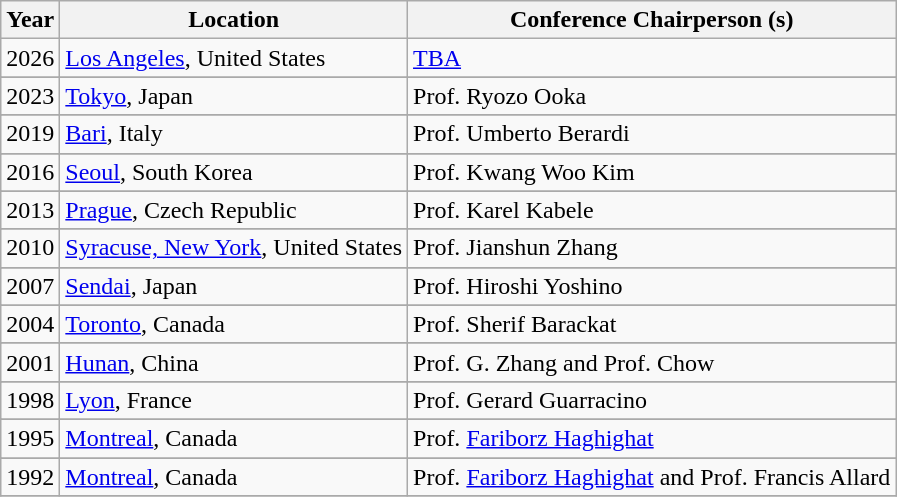<table class="wikitable">
<tr>
<th>Year</th>
<th>Location</th>
<th>Conference Chairperson (s)</th>
</tr>
<tr>
<td>2026</td>
<td><a href='#'>Los Angeles</a>, United States</td>
<td><a href='#'>TBA</a></td>
</tr>
<tr>
</tr>
<tr>
<td>2023</td>
<td><a href='#'>Tokyo</a>, Japan</td>
<td>Prof. Ryozo Ooka</td>
</tr>
<tr>
</tr>
<tr>
<td>2019</td>
<td><a href='#'>Bari</a>, Italy</td>
<td>Prof. Umberto Berardi</td>
</tr>
<tr>
</tr>
<tr>
<td>2016</td>
<td><a href='#'>Seoul</a>, South Korea</td>
<td>Prof. Kwang Woo Kim</td>
</tr>
<tr>
</tr>
<tr>
<td>2013</td>
<td><a href='#'>Prague</a>, Czech Republic</td>
<td>Prof. Karel Kabele</td>
</tr>
<tr>
</tr>
<tr>
<td>2010</td>
<td><a href='#'>Syracuse, New York</a>, United States</td>
<td>Prof. Jianshun Zhang</td>
</tr>
<tr>
</tr>
<tr>
<td>2007</td>
<td><a href='#'>Sendai</a>, Japan</td>
<td>Prof. Hiroshi Yoshino</td>
</tr>
<tr>
</tr>
<tr>
<td>2004</td>
<td><a href='#'>Toronto</a>, Canada</td>
<td>Prof. Sherif Barackat</td>
</tr>
<tr>
</tr>
<tr>
<td>2001</td>
<td><a href='#'>Hunan</a>, China</td>
<td>Prof. G. Zhang and Prof. Chow</td>
</tr>
<tr>
</tr>
<tr>
<td>1998</td>
<td><a href='#'>Lyon</a>, France</td>
<td>Prof. Gerard Guarracino</td>
</tr>
<tr>
</tr>
<tr>
<td>1995</td>
<td><a href='#'>Montreal</a>, Canada</td>
<td>Prof. <a href='#'>Fariborz Haghighat</a></td>
</tr>
<tr>
</tr>
<tr>
<td>1992</td>
<td><a href='#'>Montreal</a>, Canada</td>
<td>Prof. <a href='#'>Fariborz Haghighat</a> and Prof. Francis Allard</td>
</tr>
<tr>
</tr>
</table>
